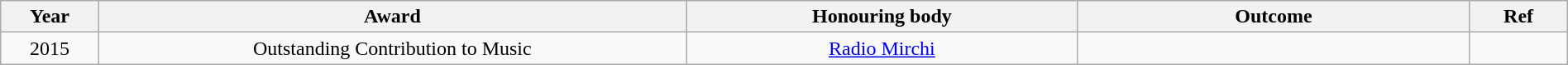<table class="wikitable" style="width:100%;">
<tr>
<th width=5%>Year</th>
<th style="width:30%;">Award</th>
<th style="width:20%;">Honouring body</th>
<th style="width:20%;">Outcome</th>
<th style="width:5%;">Ref</th>
</tr>
<tr>
<td style="text-align:center;">2015</td>
<td style="text-align:center;">Outstanding Contribution to Music</td>
<td style="text-align:center;"><a href='#'>Radio Mirchi</a></td>
<td></td>
<td></td>
</tr>
</table>
